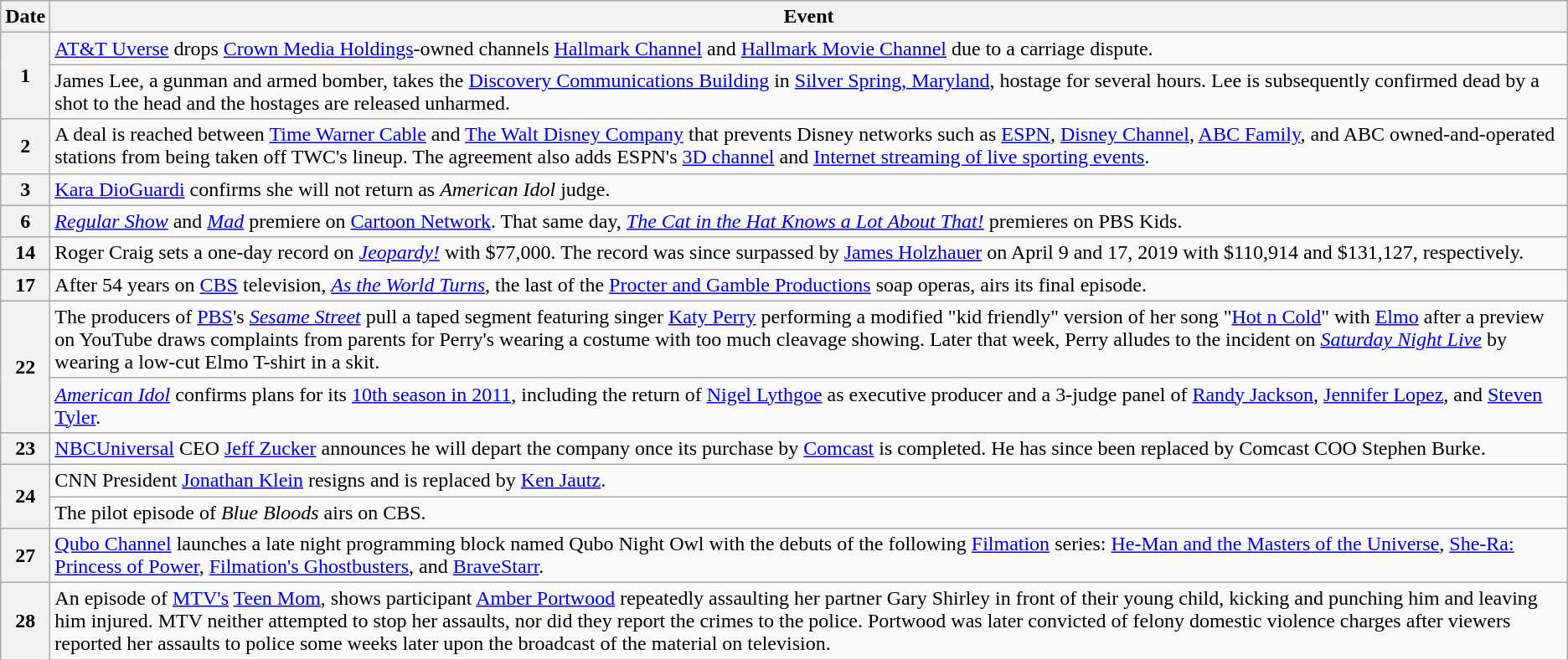<table class="wikitable">
<tr>
<th>Date</th>
<th>Event</th>
</tr>
<tr>
<th style="text-align:center;" rowspan="2"><strong>1</strong></th>
<td><a href='#'>AT&T Uverse</a> drops <a href='#'>Crown Media Holdings</a>-owned channels <a href='#'>Hallmark Channel</a> and <a href='#'>Hallmark Movie Channel</a> due to a carriage dispute.</td>
</tr>
<tr>
<td>James Lee, a gunman and armed bomber, takes the <a href='#'>Discovery Communications Building</a> in <a href='#'>Silver Spring, Maryland</a>, hostage for several hours. Lee is subsequently confirmed dead by a shot to the head and the hostages are released unharmed.</td>
</tr>
<tr>
<th style="text-align:center;"><strong>2</strong></th>
<td>A deal is reached between <a href='#'>Time Warner Cable</a> and <a href='#'>The Walt Disney Company</a> that prevents Disney networks such as <a href='#'>ESPN</a>, <a href='#'>Disney Channel</a>, <a href='#'>ABC Family</a>, and ABC owned-and-operated stations from being taken off TWC's lineup. The agreement also adds ESPN's <a href='#'>3D channel</a> and <a href='#'>Internet streaming of live sporting events</a>.</td>
</tr>
<tr>
<th style="text-align:center;"><strong>3</strong></th>
<td><a href='#'>Kara DioGuardi</a> confirms she will not return as <em>American Idol</em> judge.</td>
</tr>
<tr>
<th style="text-align:center;"><strong>6</strong></th>
<td><em><a href='#'>Regular Show</a></em> and <em><a href='#'>Mad</a></em> premiere on <a href='#'>Cartoon Network</a>. That same day, <em><a href='#'>The Cat in the Hat Knows a Lot About That!</a></em> premieres on PBS Kids.</td>
</tr>
<tr>
<th style="text-align:center;"><strong>14</strong></th>
<td>Roger Craig sets a one-day record on <em><a href='#'>Jeopardy!</a></em> with $77,000. The record was since surpassed by <a href='#'>James Holzhauer</a> on April 9 and 17, 2019 with $110,914 and $131,127, respectively.</td>
</tr>
<tr>
<th style="text-align:center;"><strong>17</strong></th>
<td>After 54 years on <a href='#'>CBS</a> television, <em><a href='#'>As the World Turns</a></em>, the last of the <a href='#'>Procter and Gamble Productions</a> soap operas, airs its final episode.</td>
</tr>
<tr>
<th style="text-align:center;" rowspan="2"><strong>22</strong></th>
<td>The producers of <a href='#'>PBS</a>'s <em><a href='#'>Sesame Street</a></em> pull a taped segment featuring singer <a href='#'>Katy Perry</a> performing a modified "kid friendly" version of her song "<a href='#'>Hot n Cold</a>" with <a href='#'>Elmo</a> after a preview on YouTube draws complaints from parents for Perry's wearing a costume with too much cleavage showing.  Later that week, Perry alludes to the incident on <em><a href='#'>Saturday Night Live</a></em> by wearing a low-cut Elmo T-shirt in a skit.</td>
</tr>
<tr>
<td><em><a href='#'>American Idol</a></em> confirms plans for its <a href='#'>10th season in 2011</a>, including the return of <a href='#'>Nigel Lythgoe</a> as executive producer and a 3-judge panel of <a href='#'>Randy Jackson</a>, <a href='#'>Jennifer Lopez</a>, and <a href='#'>Steven Tyler</a>.</td>
</tr>
<tr>
<th style="text-align:center;"><strong>23</strong></th>
<td><a href='#'>NBCUniversal</a> CEO <a href='#'>Jeff Zucker</a> announces he will depart the company once its purchase by <a href='#'>Comcast</a> is completed. He has since been replaced by Comcast COO Stephen Burke.</td>
</tr>
<tr>
<th style="text-align:center;" rowspan="2"><strong>24</strong></th>
<td>CNN President <a href='#'>Jonathan Klein</a> resigns and is replaced by <a href='#'>Ken Jautz</a>.</td>
</tr>
<tr>
<td>The pilot episode of <em>Blue Bloods</em> airs on CBS.</td>
</tr>
<tr>
<th style="text-align:center;"><strong>27</strong></th>
<td><a href='#'>Qubo Channel</a> launches a late night programming block named Qubo Night Owl with the debuts of the following <a href='#'>Filmation</a> series: <a href='#'>He-Man and the Masters of the Universe</a>, <a href='#'>She-Ra: Princess of Power</a>, <a href='#'>Filmation's Ghostbusters</a>, and <a href='#'>BraveStarr</a>.</td>
</tr>
<tr>
<th style="text-align:center;"><strong>28</strong></th>
<td>An episode of <a href='#'>MTV's</a> <a href='#'>Teen Mom</a>, shows participant <a href='#'>Amber Portwood</a> repeatedly assaulting her partner Gary Shirley in front of their young child, kicking and punching him and leaving him injured. MTV neither attempted to stop her assaults, nor did they report the crimes to the police. Portwood was later convicted of felony domestic violence charges after viewers reported her assaults to police some weeks later upon the broadcast of the material on television.</td>
</tr>
</table>
